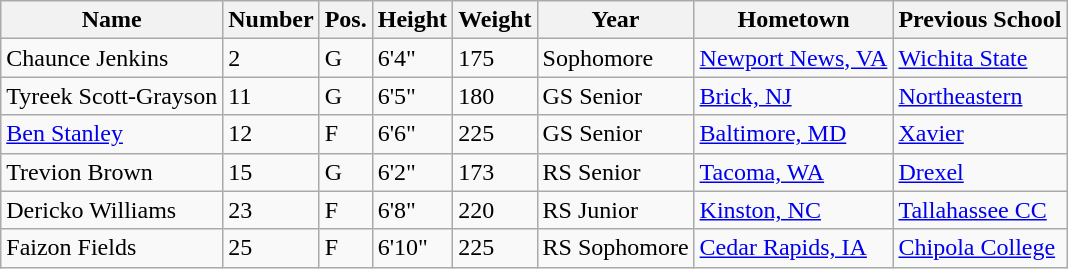<table class="wikitable sortable" border="1">
<tr>
<th>Name</th>
<th>Number</th>
<th>Pos.</th>
<th>Height</th>
<th>Weight</th>
<th>Year</th>
<th>Hometown</th>
<th ! class="unsortable">Previous School</th>
</tr>
<tr>
<td>Chaunce Jenkins</td>
<td>2</td>
<td>G</td>
<td>6'4"</td>
<td>175</td>
<td>Sophomore</td>
<td><a href='#'>Newport News, VA</a></td>
<td><a href='#'>Wichita State</a></td>
</tr>
<tr>
<td>Tyreek Scott-Grayson</td>
<td>11</td>
<td>G</td>
<td>6'5"</td>
<td>180</td>
<td>GS Senior</td>
<td><a href='#'>Brick, NJ</a></td>
<td><a href='#'>Northeastern</a></td>
</tr>
<tr>
<td><a href='#'>Ben Stanley</a></td>
<td>12</td>
<td>F</td>
<td>6'6"</td>
<td>225</td>
<td>GS Senior</td>
<td><a href='#'>Baltimore, MD</a></td>
<td><a href='#'>Xavier</a></td>
</tr>
<tr>
<td>Trevion Brown</td>
<td>15</td>
<td>G</td>
<td>6'2"</td>
<td>173</td>
<td>RS Senior</td>
<td><a href='#'>Tacoma, WA</a></td>
<td><a href='#'>Drexel</a></td>
</tr>
<tr>
<td>Dericko Williams</td>
<td>23</td>
<td>F</td>
<td>6'8"</td>
<td>220</td>
<td>RS Junior</td>
<td><a href='#'>Kinston, NC</a></td>
<td><a href='#'>Tallahassee CC</a></td>
</tr>
<tr>
<td>Faizon Fields</td>
<td>25</td>
<td>F</td>
<td>6'10"</td>
<td>225</td>
<td>RS Sophomore</td>
<td><a href='#'>Cedar Rapids, IA</a></td>
<td><a href='#'>Chipola College</a></td>
</tr>
</table>
